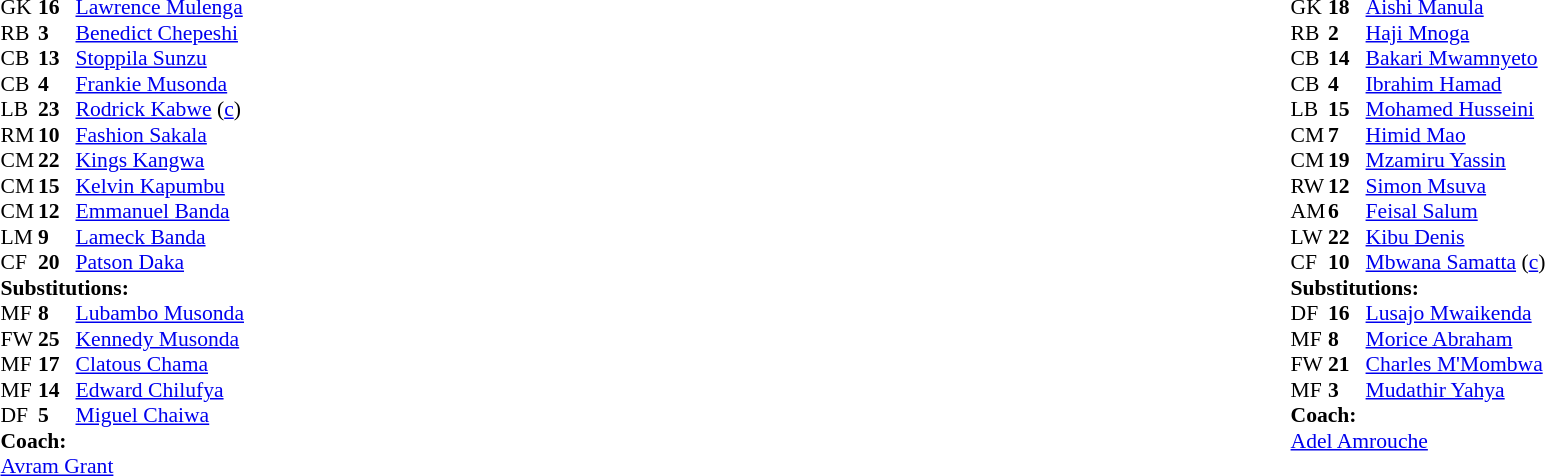<table width="100%">
<tr>
<td valign="top" width="40%"><br><table style="font-size:90%" cellspacing="0" cellpadding="0">
<tr>
<th width=25></th>
<th width=25></th>
</tr>
<tr>
<td>GK</td>
<td><strong>16</strong></td>
<td><a href='#'>Lawrence Mulenga</a></td>
</tr>
<tr>
<td>RB</td>
<td><strong>3</strong></td>
<td><a href='#'>Benedict Chepeshi</a></td>
<td></td>
<td></td>
</tr>
<tr>
<td>CB</td>
<td><strong>13</strong></td>
<td><a href='#'>Stoppila Sunzu</a></td>
</tr>
<tr>
<td>CB</td>
<td><strong>4</strong></td>
<td><a href='#'>Frankie Musonda</a></td>
</tr>
<tr>
<td>LB</td>
<td><strong>23</strong></td>
<td><a href='#'>Rodrick Kabwe</a> (<a href='#'>c</a>)</td>
<td></td>
</tr>
<tr>
<td>RM</td>
<td><strong>10</strong></td>
<td><a href='#'>Fashion Sakala</a></td>
<td></td>
<td></td>
</tr>
<tr>
<td>CM</td>
<td><strong>22</strong></td>
<td><a href='#'>Kings Kangwa</a></td>
<td></td>
<td></td>
</tr>
<tr>
<td>CM</td>
<td><strong>15</strong></td>
<td><a href='#'>Kelvin Kapumbu</a></td>
<td></td>
<td></td>
</tr>
<tr>
<td>CM</td>
<td><strong>12</strong></td>
<td><a href='#'>Emmanuel Banda</a></td>
</tr>
<tr>
<td>LM</td>
<td><strong>9</strong></td>
<td><a href='#'>Lameck Banda</a></td>
<td></td>
<td></td>
</tr>
<tr>
<td>CF</td>
<td><strong>20</strong></td>
<td><a href='#'>Patson Daka</a></td>
</tr>
<tr>
<td colspan=3><strong>Substitutions:</strong></td>
</tr>
<tr>
<td>MF</td>
<td><strong>8</strong></td>
<td><a href='#'>Lubambo Musonda</a></td>
<td></td>
<td></td>
</tr>
<tr>
<td>FW</td>
<td><strong>25</strong></td>
<td><a href='#'>Kennedy Musonda</a></td>
<td></td>
<td></td>
</tr>
<tr>
<td>MF</td>
<td><strong>17</strong></td>
<td><a href='#'>Clatous Chama</a></td>
<td></td>
<td></td>
</tr>
<tr>
<td>MF</td>
<td><strong>14</strong></td>
<td><a href='#'>Edward Chilufya</a></td>
<td></td>
<td></td>
</tr>
<tr>
<td>DF</td>
<td><strong>5</strong></td>
<td><a href='#'>Miguel Chaiwa</a></td>
<td></td>
<td></td>
</tr>
<tr>
<td colspan=3><strong>Coach:</strong></td>
</tr>
<tr>
<td colspan=3> <a href='#'>Avram Grant</a></td>
</tr>
</table>
</td>
<td valign="top"></td>
<td valign="top" width="50%"><br><table style="font-size:90%; margin:auto" cellspacing="0" cellpadding="0">
<tr>
<th width=25></th>
<th width=25></th>
</tr>
<tr>
<td>GK</td>
<td><strong>18</strong></td>
<td><a href='#'>Aishi Manula</a></td>
</tr>
<tr>
<td>RB</td>
<td><strong>2</strong></td>
<td><a href='#'>Haji Mnoga</a></td>
<td></td>
<td></td>
</tr>
<tr>
<td>CB</td>
<td><strong>14</strong></td>
<td><a href='#'>Bakari Mwamnyeto</a></td>
</tr>
<tr>
<td>CB</td>
<td><strong>4</strong></td>
<td><a href='#'>Ibrahim Hamad</a></td>
</tr>
<tr>
<td>LB</td>
<td><strong>15</strong></td>
<td><a href='#'>Mohamed Husseini</a></td>
</tr>
<tr>
<td>CM</td>
<td><strong>7</strong></td>
<td><a href='#'>Himid Mao</a></td>
<td></td>
<td></td>
</tr>
<tr>
<td>CM</td>
<td><strong>19</strong></td>
<td><a href='#'>Mzamiru Yassin</a></td>
</tr>
<tr>
<td>RW</td>
<td><strong>12</strong></td>
<td><a href='#'>Simon Msuva</a></td>
</tr>
<tr>
<td>AM</td>
<td><strong>6</strong></td>
<td><a href='#'>Feisal Salum</a></td>
<td></td>
<td></td>
</tr>
<tr>
<td>LW</td>
<td><strong>22</strong></td>
<td><a href='#'>Kibu Denis</a></td>
<td></td>
<td></td>
</tr>
<tr>
<td>CF</td>
<td><strong>10</strong></td>
<td><a href='#'>Mbwana Samatta</a> (<a href='#'>c</a>)</td>
</tr>
<tr>
<td colspan=3><strong>Substitutions:</strong></td>
</tr>
<tr>
<td>DF</td>
<td><strong>16</strong></td>
<td><a href='#'>Lusajo Mwaikenda</a></td>
<td></td>
<td></td>
</tr>
<tr>
<td>MF</td>
<td><strong>8</strong></td>
<td><a href='#'>Morice Abraham</a></td>
<td></td>
<td></td>
</tr>
<tr>
<td>FW</td>
<td><strong>21</strong></td>
<td><a href='#'>Charles M'Mombwa</a></td>
<td></td>
<td></td>
</tr>
<tr>
<td>MF</td>
<td><strong>3</strong></td>
<td><a href='#'>Mudathir Yahya</a></td>
<td></td>
<td></td>
</tr>
<tr>
<td colspan=3><strong>Coach:</strong></td>
</tr>
<tr>
<td colspan=3> <a href='#'>Adel Amrouche</a></td>
</tr>
</table>
</td>
</tr>
</table>
